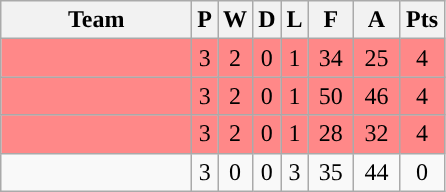<table class="wikitable" style="text-align:center;">
<tr>
<th width="120px">Team</th>
<th>P</th>
<th>W</th>
<th>D</th>
<th>L</th>
<th width="23px">F</th>
<th width="23px">A</th>
<th width="23px">Pts</th>
</tr>
<tr bgcolor="#FF8888">
<td></td>
<td>3</td>
<td>2</td>
<td>0</td>
<td>1</td>
<td>34</td>
<td>25</td>
<td>4</td>
</tr>
<tr bgcolor="#FF8888">
<td></td>
<td>3</td>
<td>2</td>
<td>0</td>
<td>1</td>
<td>50</td>
<td>46</td>
<td>4</td>
</tr>
<tr bgcolor="#FF8888">
<td></td>
<td>3</td>
<td>2</td>
<td>0</td>
<td>1</td>
<td>28</td>
<td>32</td>
<td>4</td>
</tr>
<tr>
<td></td>
<td>3</td>
<td>0</td>
<td>0</td>
<td>3</td>
<td>35</td>
<td>44</td>
<td>0</td>
</tr>
</table>
